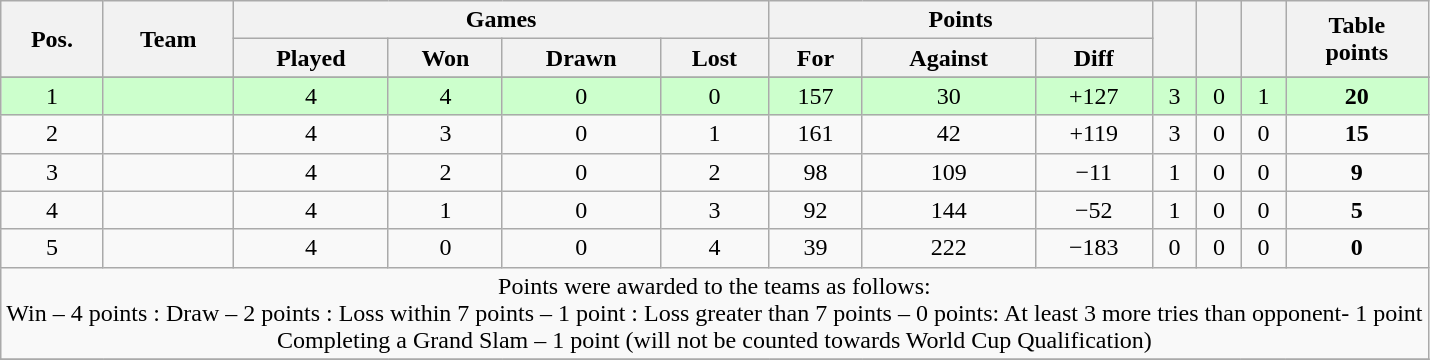<table class="wikitable" style="text-align:center">
<tr>
<th rowspan="2">Pos.</th>
<th rowspan="2">Team</th>
<th colspan="4">Games</th>
<th colspan="3">Points</th>
<th rowspan="2"></th>
<th rowspan="2"></th>
<th rowspan="2"></th>
<th rowspan="2">Table<br>points</th>
</tr>
<tr>
<th>Played</th>
<th>Won</th>
<th>Drawn</th>
<th>Lost</th>
<th>For</th>
<th>Against</th>
<th>Diff</th>
</tr>
<tr>
</tr>
<tr align=center bgcolor=ccffcc>
<td>1</td>
<td align=left></td>
<td>4</td>
<td>4</td>
<td>0</td>
<td>0</td>
<td>157</td>
<td>30</td>
<td>+127</td>
<td>3</td>
<td>0</td>
<td>1</td>
<td><strong>20</strong></td>
</tr>
<tr align=center>
<td>2</td>
<td align=left></td>
<td>4</td>
<td>3</td>
<td>0</td>
<td>1</td>
<td>161</td>
<td>42</td>
<td>+119</td>
<td>3</td>
<td>0</td>
<td>0</td>
<td><strong>15</strong></td>
</tr>
<tr align=center>
<td>3</td>
<td align=left></td>
<td>4</td>
<td>2</td>
<td>0</td>
<td>2</td>
<td>98</td>
<td>109</td>
<td>−11</td>
<td>1</td>
<td>0</td>
<td>0</td>
<td><strong>9</strong></td>
</tr>
<tr align=center>
<td>4</td>
<td align=left></td>
<td>4</td>
<td>1</td>
<td>0</td>
<td>3</td>
<td>92</td>
<td>144</td>
<td>−52</td>
<td>1</td>
<td>0</td>
<td>0</td>
<td><strong>5</strong></td>
</tr>
<tr align=center>
<td>5</td>
<td align=left></td>
<td>4</td>
<td>0</td>
<td>0</td>
<td>4</td>
<td>39</td>
<td>222</td>
<td>−183</td>
<td>0</td>
<td>0</td>
<td>0</td>
<td><strong>0</strong></td>
</tr>
<tr>
<td colspan="100%" style="text-align:center;">Points were awarded to the teams as follows:<br>Win – 4 points : Draw – 2 points  : Loss within 7 points – 1 point : Loss greater than 7 points – 0 points: At least 3 more tries than opponent- 1 point<br>Completing a Grand Slam – 1 point (will not be counted towards World Cup Qualification)</td>
</tr>
<tr>
</tr>
</table>
